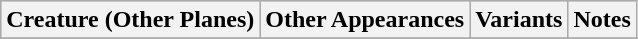<table class="wikitable">
<tr bgcolor="#CCCCCC">
<th>Creature (Other Planes)</th>
<th>Other Appearances</th>
<th>Variants</th>
<th>Notes</th>
</tr>
<tr>
</tr>
</table>
